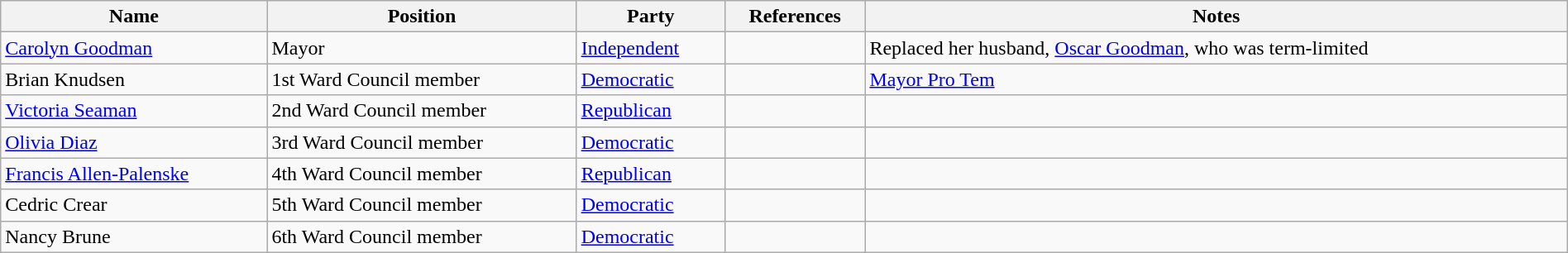<table class="wikitable sortable" style="width:100%">
<tr>
<th>Name</th>
<th>Position</th>
<th>Party</th>
<th>References</th>
<th>Notes</th>
</tr>
<tr>
<td><a href='#'>Carolyn Goodman</a></td>
<td>Mayor</td>
<td><a href='#'>Independent</a></td>
<td></td>
<td>Replaced her husband, <a href='#'>Oscar Goodman</a>, who was term-limited</td>
</tr>
<tr>
<td>Brian Knudsen</td>
<td>1st Ward Council member</td>
<td><a href='#'>Democratic</a></td>
<td></td>
<td><a href='#'>Mayor Pro Tem</a></td>
</tr>
<tr>
<td><a href='#'>Victoria Seaman</a></td>
<td>2nd Ward Council member</td>
<td><a href='#'>Republican</a></td>
<td></td>
<td></td>
</tr>
<tr>
<td><a href='#'>Olivia Diaz</a></td>
<td>3rd Ward Council member</td>
<td><a href='#'>Democratic</a></td>
<td></td>
<td></td>
</tr>
<tr>
<td><a href='#'>Francis Allen-Palenske</a></td>
<td>4th Ward Council member</td>
<td><a href='#'>Republican</a></td>
<td></td>
<td></td>
</tr>
<tr>
<td>Cedric Crear</td>
<td>5th Ward Council member</td>
<td><a href='#'>Democratic</a></td>
<td></td>
<td></td>
</tr>
<tr>
<td>Nancy Brune</td>
<td>6th Ward Council member</td>
<td><a href='#'>Democratic</a></td>
<td></td>
<td></td>
</tr>
</table>
